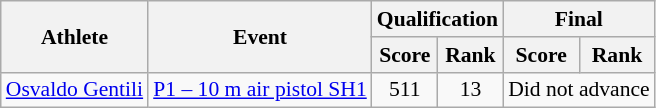<table class=wikitable style="font-size:90%">
<tr>
<th rowspan="2">Athlete</th>
<th rowspan="2">Event</th>
<th colspan="2">Qualification</th>
<th colspan="2">Final</th>
</tr>
<tr>
<th>Score</th>
<th>Rank</th>
<th>Score</th>
<th>Rank</th>
</tr>
<tr align=center>
<td align=left><a href='#'>Osvaldo Gentili</a></td>
<td align=left><a href='#'>P1 – 10 m air pistol SH1</a></td>
<td>511</td>
<td>13</td>
<td colspan=2>Did not advance</td>
</tr>
</table>
